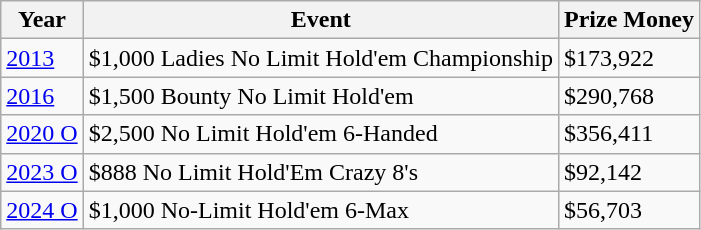<table class="wikitable">
<tr>
<th>Year</th>
<th>Event</th>
<th>Prize Money</th>
</tr>
<tr>
<td><a href='#'>2013</a></td>
<td>$1,000 Ladies No Limit Hold'em Championship</td>
<td>$173,922</td>
</tr>
<tr>
<td><a href='#'>2016</a></td>
<td>$1,500 Bounty No Limit Hold'em</td>
<td>$290,768</td>
</tr>
<tr>
<td><a href='#'>2020 O</a></td>
<td>$2,500 No Limit Hold'em 6-Handed</td>
<td>$356,411</td>
</tr>
<tr>
<td><a href='#'>2023 O</a></td>
<td>$888 No Limit Hold'Em Crazy 8's</td>
<td>$92,142</td>
</tr>
<tr>
<td><a href='#'>2024 O</a></td>
<td>$1,000 No-Limit Hold'em 6-Max</td>
<td>$56,703</td>
</tr>
</table>
